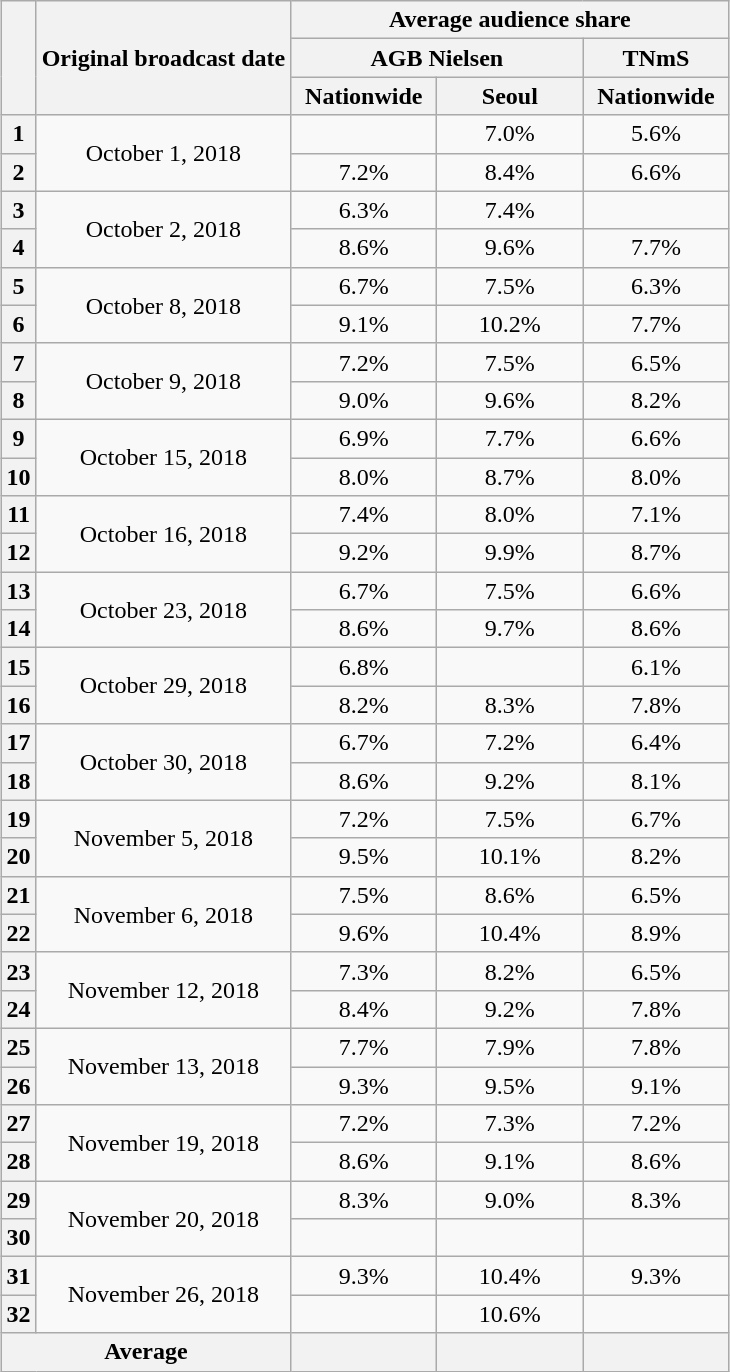<table class="wikitable" style="text-align:center; margin-left: auto; margin-right: auto; border: none;">
<tr>
<th rowspan="3"></th>
<th rowspan="3">Original broadcast date</th>
<th colspan="3">Average audience share</th>
</tr>
<tr>
<th colspan="2">AGB Nielsen</th>
<th colspan="1">TNmS</th>
</tr>
<tr>
<th width="90">Nationwide</th>
<th width="90">Seoul</th>
<th width="90">Nationwide</th>
</tr>
<tr>
<th>1</th>
<td rowspan="2">October 1, 2018</td>
<td> </td>
<td>7.0% </td>
<td>5.6%</td>
</tr>
<tr>
<th>2</th>
<td>7.2% </td>
<td>8.4% </td>
<td>6.6%</td>
</tr>
<tr>
<th>3</th>
<td rowspan="2">October 2, 2018</td>
<td>6.3% </td>
<td>7.4% </td>
<td></td>
</tr>
<tr>
<th>4</th>
<td>8.6% </td>
<td>9.6% </td>
<td>7.7%</td>
</tr>
<tr>
<th>5</th>
<td rowspan="2">October 8, 2018</td>
<td>6.7% </td>
<td>7.5% </td>
<td>6.3%</td>
</tr>
<tr>
<th>6</th>
<td>9.1% </td>
<td>10.2% </td>
<td>7.7%</td>
</tr>
<tr>
<th>7</th>
<td rowspan="2">October 9, 2018</td>
<td>7.2% </td>
<td>7.5% </td>
<td>6.5%</td>
</tr>
<tr>
<th>8</th>
<td>9.0% </td>
<td>9.6% </td>
<td>8.2%</td>
</tr>
<tr>
<th>9</th>
<td rowspan="2">October 15, 2018</td>
<td>6.9% </td>
<td>7.7% </td>
<td>6.6%</td>
</tr>
<tr>
<th>10</th>
<td>8.0% </td>
<td>8.7% </td>
<td>8.0%</td>
</tr>
<tr>
<th>11</th>
<td rowspan="2">October 16, 2018</td>
<td>7.4% </td>
<td>8.0% </td>
<td>7.1%</td>
</tr>
<tr>
<th>12</th>
<td>9.2% </td>
<td>9.9% </td>
<td>8.7%</td>
</tr>
<tr>
<th>13</th>
<td rowspan="2">October 23, 2018</td>
<td>6.7% </td>
<td>7.5% </td>
<td>6.6%</td>
</tr>
<tr>
<th>14</th>
<td>8.6% </td>
<td>9.7% </td>
<td>8.6%</td>
</tr>
<tr>
<th>15</th>
<td rowspan="2">October 29, 2018</td>
<td>6.8% </td>
<td> </td>
<td>6.1%</td>
</tr>
<tr>
<th>16</th>
<td>8.2% </td>
<td>8.3% </td>
<td>7.8%</td>
</tr>
<tr>
<th>17</th>
<td rowspan="2">October 30, 2018</td>
<td>6.7% </td>
<td>7.2% </td>
<td>6.4%</td>
</tr>
<tr>
<th>18</th>
<td>8.6% </td>
<td>9.2% </td>
<td>8.1%</td>
</tr>
<tr>
<th>19</th>
<td rowspan="2">November 5, 2018</td>
<td>7.2% </td>
<td>7.5% </td>
<td>6.7%</td>
</tr>
<tr>
<th>20</th>
<td>9.5% </td>
<td>10.1% </td>
<td>8.2%</td>
</tr>
<tr>
<th>21</th>
<td rowspan="2">November 6, 2018</td>
<td>7.5% </td>
<td>8.6% </td>
<td>6.5%</td>
</tr>
<tr>
<th>22</th>
<td>9.6% </td>
<td>10.4% </td>
<td>8.9%</td>
</tr>
<tr>
<th>23</th>
<td rowspan="2">November 12, 2018</td>
<td>7.3% </td>
<td>8.2% </td>
<td>6.5%</td>
</tr>
<tr>
<th>24</th>
<td>8.4% </td>
<td>9.2% </td>
<td>7.8%</td>
</tr>
<tr>
<th>25</th>
<td rowspan="2">November 13, 2018</td>
<td>7.7% </td>
<td>7.9% </td>
<td>7.8%</td>
</tr>
<tr>
<th>26</th>
<td>9.3% </td>
<td>9.5% </td>
<td>9.1%</td>
</tr>
<tr>
<th>27</th>
<td rowspan="2">November 19, 2018</td>
<td>7.2% </td>
<td>7.3% </td>
<td>7.2%</td>
</tr>
<tr>
<th>28</th>
<td>8.6% </td>
<td>9.1% </td>
<td>8.6%</td>
</tr>
<tr>
<th>29</th>
<td rowspan="2">November 20, 2018</td>
<td>8.3% </td>
<td>9.0% </td>
<td>8.3%</td>
</tr>
<tr>
<th>30</th>
<td> </td>
<td> </td>
<td></td>
</tr>
<tr>
<th>31</th>
<td rowspan="2">November 26, 2018</td>
<td>9.3% </td>
<td>10.4% </td>
<td>9.3%</td>
</tr>
<tr>
<th>32</th>
<td> </td>
<td>10.6% </td>
<td></td>
</tr>
<tr>
<th colspan="2">Average</th>
<th></th>
<th></th>
<th></th>
</tr>
</table>
